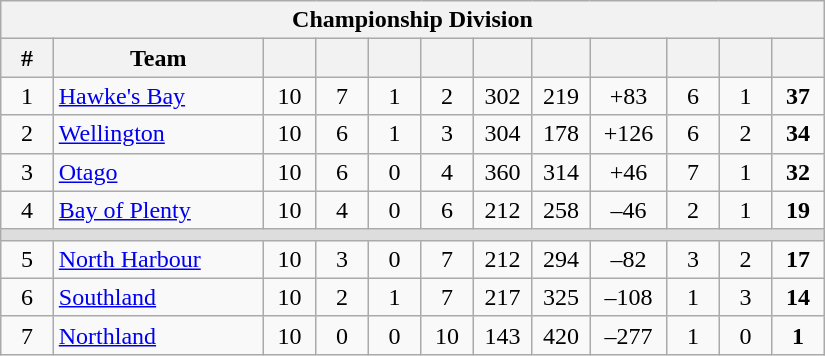<table class="wikitable" width="550px" style="text-align:center">
<tr>
<th colspan="12">Championship Division</th>
</tr>
<tr>
<th style="width:5%">#</th>
<th style="width:20%">Team</th>
<th style="width:5%"></th>
<th style="width:5%"></th>
<th style="width:5%"></th>
<th style="width:5%"></th>
<th style="width:5%"></th>
<th style="width:5%"></th>
<th style="width:7%"></th>
<th style="width:5%"></th>
<th style="width:5%"></th>
<th style="width:5%"></th>
</tr>
<tr>
<td>1</td>
<td style="text-align:left"><a href='#'>Hawke's Bay</a></td>
<td>10</td>
<td>7</td>
<td>1</td>
<td>2</td>
<td>302</td>
<td>219</td>
<td>+83</td>
<td>6</td>
<td>1</td>
<td><strong>37</strong></td>
</tr>
<tr>
<td>2</td>
<td style="text-align:left"><a href='#'>Wellington</a></td>
<td>10</td>
<td>6</td>
<td>1</td>
<td>3</td>
<td>304</td>
<td>178</td>
<td>+126</td>
<td>6</td>
<td>2</td>
<td><strong>34</strong></td>
</tr>
<tr>
<td>3</td>
<td style="text-align:left"><a href='#'>Otago</a></td>
<td>10</td>
<td>6</td>
<td>0</td>
<td>4</td>
<td>360</td>
<td>314</td>
<td>+46</td>
<td>7</td>
<td>1</td>
<td><strong>32</strong></td>
</tr>
<tr>
<td>4</td>
<td style="text-align:left"><a href='#'>Bay of Plenty</a></td>
<td>10</td>
<td>4</td>
<td>0</td>
<td>6</td>
<td>212</td>
<td>258</td>
<td>–46</td>
<td>2</td>
<td>1</td>
<td><strong>19</strong></td>
</tr>
<tr>
<td colspan=12 style="background-color:#DDDDDD"></td>
</tr>
<tr>
<td>5</td>
<td style="text-align:left"><a href='#'>North Harbour</a></td>
<td>10</td>
<td>3</td>
<td>0</td>
<td>7</td>
<td>212</td>
<td>294</td>
<td>–82</td>
<td>3</td>
<td>2</td>
<td><strong>17</strong></td>
</tr>
<tr>
<td>6</td>
<td style="text-align:left"><a href='#'>Southland</a></td>
<td>10</td>
<td>2</td>
<td>1</td>
<td>7</td>
<td>217</td>
<td>325</td>
<td>–108</td>
<td>1</td>
<td>3</td>
<td><strong>14</strong></td>
</tr>
<tr>
<td>7</td>
<td style="text-align:left"><a href='#'>Northland</a></td>
<td>10</td>
<td>0</td>
<td>0</td>
<td>10</td>
<td>143</td>
<td>420</td>
<td>–277</td>
<td>1</td>
<td>0</td>
<td><strong>1</strong></td>
</tr>
</table>
